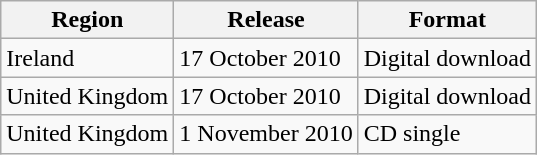<table class="wikitable">
<tr>
<th>Region</th>
<th>Release</th>
<th>Format</th>
</tr>
<tr>
<td>Ireland</td>
<td>17 October 2010</td>
<td>Digital download</td>
</tr>
<tr>
<td>United Kingdom</td>
<td>17 October 2010</td>
<td>Digital download</td>
</tr>
<tr>
<td>United Kingdom</td>
<td>1 November 2010</td>
<td>CD single</td>
</tr>
</table>
